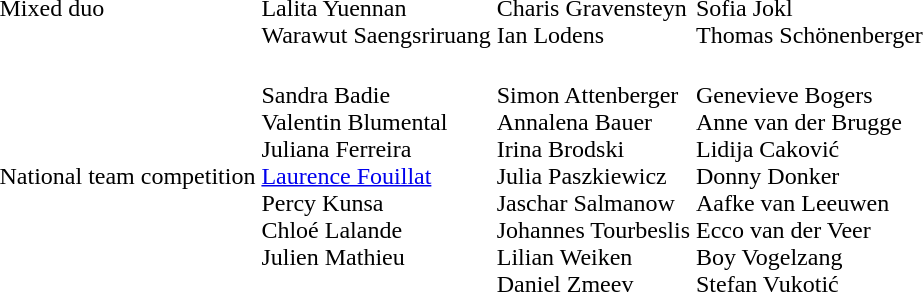<table>
<tr>
<td>Mixed duo</td>
<td nowrap><br>Lalita Yuennan<br>Warawut Saengsriruang</td>
<td><br>Charis Gravensteyn<br>Ian Lodens</td>
<td nowrap><br>Sofia Jokl<br>Thomas Schönenberger</td>
</tr>
<tr>
<td>National team competition</td>
<td valign=top><br>Sandra Badie<br>Valentin Blumental<br>Juliana Ferreira<br><a href='#'>Laurence Fouillat</a><br>Percy Kunsa<br>Chloé Lalande<br>Julien Mathieu</td>
<td nowrap><br>Simon Attenberger<br>Annalena Bauer<br>Irina Brodski<br>Julia Paszkiewicz<br>Jaschar Salmanow<br>Johannes Tourbeslis<br>Lilian Weiken<br>Daniel Zmeev</td>
<td><br>Genevieve Bogers<br>Anne van der Brugge<br>Lidija Caković<br>Donny Donker<br>Aafke van Leeuwen<br>Ecco van der Veer<br>Boy Vogelzang<br>Stefan Vukotić</td>
</tr>
</table>
